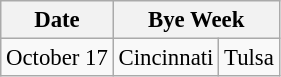<table class="wikitable" style="font-size:95%;">
<tr>
<th>Date</th>
<th colspan="2">Bye Week</th>
</tr>
<tr>
<td>October 17</td>
<td>Cincinnati</td>
<td>Tulsa</td>
</tr>
</table>
